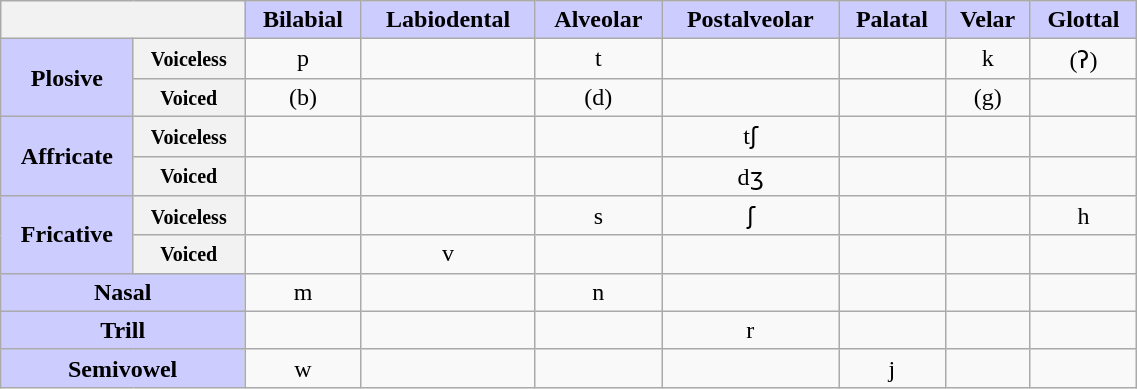<table class="wikitable" border="1" style="text-align: center; width: 60%">
<tr>
<th colspan="2"></th>
<th style="background:#ccccff"><strong>Bilabial</strong></th>
<th style="background:#ccccff"><strong>Labiodental</strong></th>
<th style="background:#ccccff"><strong>Alveolar</strong></th>
<th style="background:#ccccff">Postalveolar</th>
<th style="background:#ccccff"><strong>Palatal</strong></th>
<th style="background:#ccccff"><strong>Velar</strong></th>
<th style="background:#ccccff">Glottal</th>
</tr>
<tr>
<th rowspan="2" style="background:#ccccff"><strong>Plosive</strong></th>
<th><small>Voiceless</small></th>
<td>p</td>
<td></td>
<td>t</td>
<td></td>
<td></td>
<td>k</td>
<td>(ʔ)</td>
</tr>
<tr>
<th><small>Voiced</small></th>
<td>(b)</td>
<td></td>
<td>(d)</td>
<td></td>
<td></td>
<td>(g)</td>
<td></td>
</tr>
<tr>
<th rowspan="2" style="background:#ccccff"><strong>Affricate</strong></th>
<th><small>Voiceless</small></th>
<td></td>
<td></td>
<td></td>
<td>tʃ</td>
<td></td>
<td></td>
<td></td>
</tr>
<tr>
<th><small>Voiced</small></th>
<td></td>
<td></td>
<td></td>
<td>dʒ</td>
<td></td>
<td></td>
<td></td>
</tr>
<tr>
<th rowspan="2" style="background:#ccccff"><strong>Fricative</strong></th>
<th><small>Voiceless</small></th>
<td></td>
<td></td>
<td>s</td>
<td>ʃ</td>
<td></td>
<td></td>
<td>h</td>
</tr>
<tr>
<th><small>Voiced</small></th>
<td></td>
<td>v</td>
<td></td>
<td></td>
<td></td>
<td></td>
<td></td>
</tr>
<tr>
<th colspan="2" style="background:#ccccff"><strong>Nasal</strong></th>
<td>m</td>
<td></td>
<td>n</td>
<td></td>
<td></td>
<td></td>
<td></td>
</tr>
<tr>
<th colspan="2" style="background:#ccccff"><strong>Trill</strong></th>
<td></td>
<td></td>
<td></td>
<td>r</td>
<td></td>
<td></td>
<td></td>
</tr>
<tr>
<th colspan="2" style="background:#ccccff"><strong>Semivowel</strong></th>
<td>w</td>
<td></td>
<td></td>
<td></td>
<td>j</td>
<td></td>
<td></td>
</tr>
</table>
